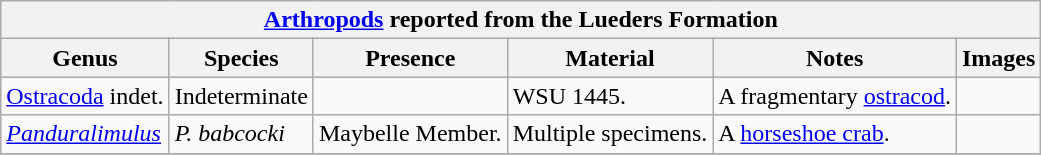<table class="wikitable" align="center">
<tr>
<th colspan="6" align="center"><strong><a href='#'>Arthropods</a> reported from the Lueders Formation</strong></th>
</tr>
<tr>
<th>Genus</th>
<th>Species</th>
<th>Presence</th>
<th><strong>Material</strong></th>
<th>Notes</th>
<th>Images</th>
</tr>
<tr>
<td><a href='#'>Ostracoda</a> indet.</td>
<td>Indeterminate</td>
<td></td>
<td>WSU 1445.</td>
<td>A fragmentary <a href='#'>ostracod</a>.</td>
<td></td>
</tr>
<tr>
<td><em><a href='#'>Panduralimulus</a></em></td>
<td><em>P. babcocki</em></td>
<td>Maybelle Member.</td>
<td>Multiple specimens.</td>
<td>A <a href='#'>horseshoe crab</a>.</td>
<td></td>
</tr>
<tr>
</tr>
</table>
